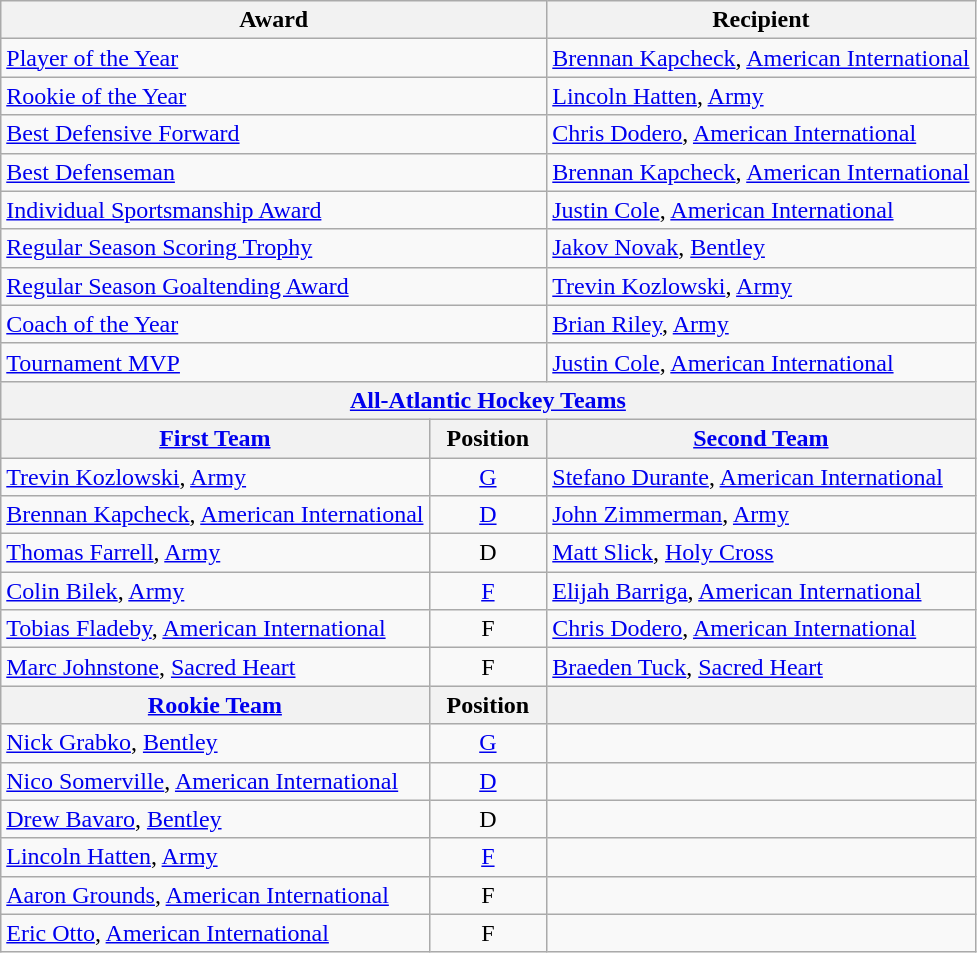<table class="wikitable">
<tr>
<th colspan=2>Award</th>
<th>Recipient</th>
</tr>
<tr>
<td colspan=2><a href='#'>Player of the Year</a></td>
<td><a href='#'>Brennan Kapcheck</a>, <a href='#'>American International</a></td>
</tr>
<tr>
<td colspan=2><a href='#'>Rookie of the Year</a></td>
<td><a href='#'>Lincoln Hatten</a>, <a href='#'>Army</a></td>
</tr>
<tr>
<td colspan=2><a href='#'>Best Defensive Forward</a></td>
<td><a href='#'>Chris Dodero</a>, <a href='#'>American International</a></td>
</tr>
<tr>
<td colspan=2><a href='#'>Best Defenseman</a></td>
<td><a href='#'>Brennan Kapcheck</a>, <a href='#'>American International</a></td>
</tr>
<tr>
<td colspan=2><a href='#'>Individual Sportsmanship Award</a></td>
<td><a href='#'>Justin Cole</a>, <a href='#'>American International</a></td>
</tr>
<tr>
<td colspan=2><a href='#'>Regular Season Scoring Trophy</a></td>
<td><a href='#'>Jakov Novak</a>, <a href='#'>Bentley</a></td>
</tr>
<tr>
<td colspan=2><a href='#'>Regular Season Goaltending Award</a></td>
<td><a href='#'>Trevin Kozlowski</a>, <a href='#'>Army</a></td>
</tr>
<tr>
<td colspan=2><a href='#'>Coach of the Year</a></td>
<td><a href='#'>Brian Riley</a>, <a href='#'>Army</a></td>
</tr>
<tr>
<td colspan=2><a href='#'>Tournament MVP</a></td>
<td><a href='#'>Justin Cole</a>, <a href='#'>American International</a></td>
</tr>
<tr>
<th colspan=3><a href='#'>All-Atlantic Hockey Teams</a></th>
</tr>
<tr>
<th><a href='#'>First Team</a></th>
<th>  Position  </th>
<th><a href='#'>Second Team</a></th>
</tr>
<tr>
<td><a href='#'>Trevin Kozlowski</a>, <a href='#'>Army</a></td>
<td align=center><a href='#'>G</a></td>
<td><a href='#'>Stefano Durante</a>, <a href='#'>American International</a></td>
</tr>
<tr>
<td><a href='#'>Brennan Kapcheck</a>, <a href='#'>American International</a></td>
<td align=center><a href='#'>D</a></td>
<td><a href='#'>John Zimmerman</a>, <a href='#'>Army</a></td>
</tr>
<tr>
<td><a href='#'>Thomas Farrell</a>, <a href='#'>Army</a></td>
<td align=center>D</td>
<td><a href='#'>Matt Slick</a>, <a href='#'>Holy Cross</a></td>
</tr>
<tr>
<td><a href='#'>Colin Bilek</a>, <a href='#'>Army</a></td>
<td align=center><a href='#'>F</a></td>
<td><a href='#'>Elijah Barriga</a>, <a href='#'>American International</a></td>
</tr>
<tr>
<td><a href='#'>Tobias Fladeby</a>, <a href='#'>American International</a></td>
<td align=center>F</td>
<td><a href='#'>Chris Dodero</a>, <a href='#'>American International</a></td>
</tr>
<tr>
<td><a href='#'>Marc Johnstone</a>, <a href='#'>Sacred Heart</a></td>
<td align=center>F</td>
<td><a href='#'>Braeden Tuck</a>, <a href='#'>Sacred Heart</a></td>
</tr>
<tr>
<th><a href='#'>Rookie Team</a></th>
<th>  Position  </th>
<th></th>
</tr>
<tr>
<td><a href='#'>Nick Grabko</a>, <a href='#'>Bentley</a></td>
<td align=center><a href='#'>G</a></td>
<td></td>
</tr>
<tr>
<td><a href='#'>Nico Somerville</a>, <a href='#'>American International</a></td>
<td align=center><a href='#'>D</a></td>
<td></td>
</tr>
<tr>
<td><a href='#'>Drew Bavaro</a>, <a href='#'>Bentley</a></td>
<td align=center>D</td>
<td></td>
</tr>
<tr>
<td><a href='#'>Lincoln Hatten</a>, <a href='#'>Army</a></td>
<td align=center><a href='#'>F</a></td>
<td></td>
</tr>
<tr>
<td><a href='#'>Aaron Grounds</a>, <a href='#'>American International</a></td>
<td align=center>F</td>
<td></td>
</tr>
<tr>
<td><a href='#'>Eric Otto</a>, <a href='#'>American International</a></td>
<td align=center>F</td>
<td></td>
</tr>
</table>
